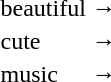<table>
<tr>
<td>beautiful</td>
<td>→ </td>
</tr>
<tr>
<td>cute</td>
<td>→ </td>
</tr>
<tr>
<td>music</td>
<td>→ </td>
</tr>
</table>
